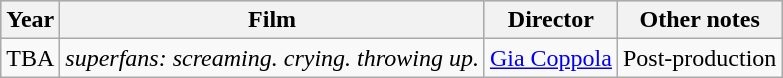<table class="wikitable">
<tr style="background:#ccc; text-align:center;">
<th>Year</th>
<th>Film</th>
<th>Director</th>
<th>Other notes</th>
</tr>
<tr>
<td>TBA</td>
<td><em>superfans: screaming. crying. throwing up.</em></td>
<td><a href='#'>Gia Coppola</a></td>
<td>Post-production</td>
</tr>
</table>
